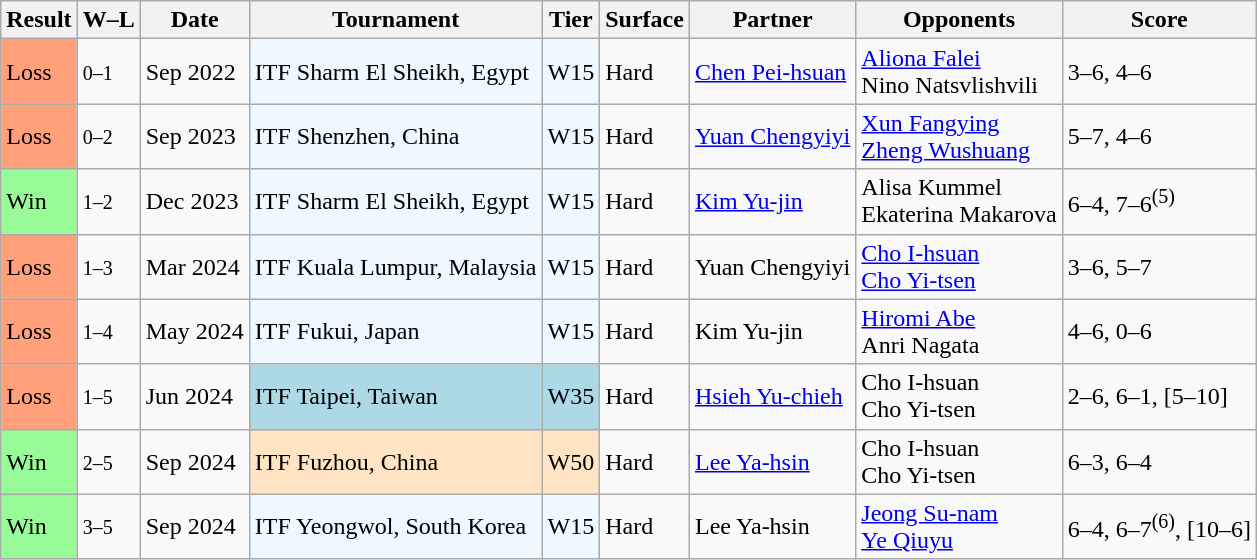<table class="sortable wikitable">
<tr>
<th>Result</th>
<th class="unsortable">W–L</th>
<th>Date</th>
<th>Tournament</th>
<th>Tier</th>
<th>Surface</th>
<th>Partner</th>
<th>Opponents</th>
<th class="unsortable">Score</th>
</tr>
<tr>
<td style="background:#ffa07a;">Loss</td>
<td><small>0–1</small></td>
<td>Sep 2022</td>
<td style="background:#f0f8ff;">ITF Sharm El Sheikh, Egypt</td>
<td style="background:#f0f8ff;">W15</td>
<td>Hard</td>
<td> <a href='#'>Chen Pei-hsuan</a></td>
<td> <a href='#'>Aliona Falei</a> <br>  Nino Natsvlishvili</td>
<td>3–6, 4–6</td>
</tr>
<tr>
<td style="background:#ffa07a;">Loss</td>
<td><small>0–2</small></td>
<td>Sep 2023</td>
<td style="background:#f0f8ff;">ITF Shenzhen, China</td>
<td style="background:#f0f8ff;">W15</td>
<td>Hard</td>
<td> <a href='#'>Yuan Chengyiyi</a></td>
<td> <a href='#'>Xun Fangying</a> <br>  <a href='#'>Zheng Wushuang</a></td>
<td>5–7, 4–6</td>
</tr>
<tr>
<td style="background:#98fb98;">Win</td>
<td><small>1–2</small></td>
<td>Dec 2023</td>
<td style="background:#f0f8ff;">ITF Sharm El Sheikh, Egypt</td>
<td style="background:#f0f8ff;">W15</td>
<td>Hard</td>
<td> <a href='#'>Kim Yu-jin</a></td>
<td> Alisa Kummel <br>  Ekaterina Makarova</td>
<td>6–4, 7–6<sup>(5)</sup></td>
</tr>
<tr>
<td style="background:#ffa07a;">Loss</td>
<td><small>1–3</small></td>
<td>Mar 2024</td>
<td style="background:#f0f8ff;">ITF Kuala Lumpur, Malaysia</td>
<td style="background:#f0f8ff;">W15</td>
<td>Hard</td>
<td> Yuan Chengyiyi</td>
<td> <a href='#'>Cho I-hsuan</a> <br>  <a href='#'>Cho Yi-tsen</a></td>
<td>3–6, 5–7</td>
</tr>
<tr>
<td style="background:#ffa07a;">Loss</td>
<td><small>1–4</small></td>
<td>May 2024</td>
<td style="background:#f0f8ff;">ITF Fukui, Japan</td>
<td style="background:#f0f8ff;">W15</td>
<td>Hard</td>
<td> Kim Yu-jin</td>
<td> <a href='#'>Hiromi Abe</a> <br>  Anri Nagata</td>
<td>4–6, 0–6</td>
</tr>
<tr>
<td style="background:#ffa07a;">Loss</td>
<td><small>1–5</small></td>
<td>Jun 2024</td>
<td style="background:lightblue;">ITF Taipei, Taiwan</td>
<td style="background:lightblue;">W35</td>
<td>Hard</td>
<td> <a href='#'>Hsieh Yu-chieh</a></td>
<td> Cho I-hsuan <br>  Cho Yi-tsen</td>
<td>2–6, 6–1, [5–10]</td>
</tr>
<tr>
<td bgcolor=98FB98>Win</td>
<td><small>2–5</small></td>
<td>Sep 2024</td>
<td style="background:#ffe4c4;">ITF Fuzhou, China</td>
<td style="background:#ffe4c4;">W50</td>
<td>Hard</td>
<td> <a href='#'>Lee Ya-hsin</a></td>
<td> Cho I-hsuan <br>  Cho Yi-tsen</td>
<td>6–3, 6–4</td>
</tr>
<tr>
<td style="background:#98fb98;">Win</td>
<td><small>3–5</small></td>
<td>Sep 2024</td>
<td style="background:#f0f8ff;">ITF Yeongwol, South Korea</td>
<td style="background:#f0f8ff;">W15</td>
<td>Hard</td>
<td> Lee Ya-hsin</td>
<td> <a href='#'>Jeong Su-nam</a><br> <a href='#'>Ye Qiuyu</a></td>
<td>6–4, 6–7<sup>(6)</sup>, [10–6]</td>
</tr>
</table>
